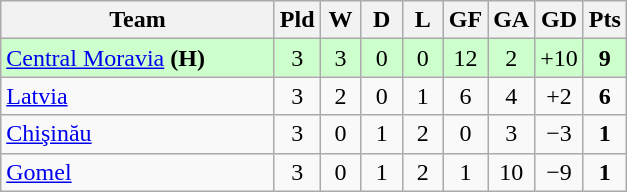<table class="wikitable" style="text-align:center;">
<tr>
<th width=175>Team</th>
<th width=20 abbr="Played">Pld</th>
<th width=20 abbr="Won">W</th>
<th width=20 abbr="Drawn">D</th>
<th width=20 abbr="Lost">L</th>
<th width=20 abbr="Goals for">GF</th>
<th width=20 abbr="Goals against">GA</th>
<th width=20 abbr="Goal difference">GD</th>
<th width=20 abbr="Points">Pts</th>
</tr>
<tr bgcolor=#ccffcc>
<td align=left> <a href='#'>Central Moravia</a> <strong>(H)</strong></td>
<td>3</td>
<td>3</td>
<td>0</td>
<td>0</td>
<td>12</td>
<td>2</td>
<td>+10</td>
<td><strong>9</strong></td>
</tr>
<tr>
<td align=left> <a href='#'>Latvia</a></td>
<td>3</td>
<td>2</td>
<td>0</td>
<td>1</td>
<td>6</td>
<td>4</td>
<td>+2</td>
<td><strong>6</strong></td>
</tr>
<tr>
<td align=left> <a href='#'>Chişinău</a></td>
<td>3</td>
<td>0</td>
<td>1</td>
<td>2</td>
<td>0</td>
<td>3</td>
<td>−3</td>
<td><strong>1</strong></td>
</tr>
<tr>
<td align=left> <a href='#'>Gomel</a></td>
<td>3</td>
<td>0</td>
<td>1</td>
<td>2</td>
<td>1</td>
<td>10</td>
<td>−9</td>
<td><strong>1</strong></td>
</tr>
</table>
